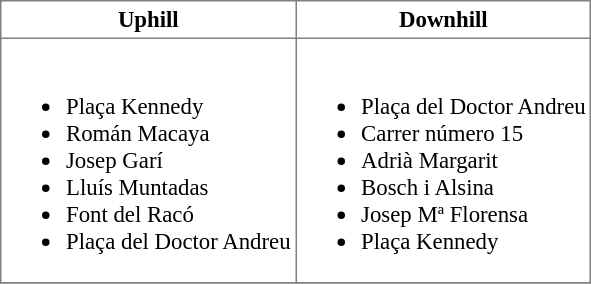<table border="1" cellspacing="0" cellpadding="3" style="border-collapse:collapse; font-size:95%; margin-right:10px; margin-bottom:5px;">
<tr>
<th>Uphill</th>
<th>Downhill</th>
</tr>
<tr>
<td><br><ul><li>Plaça Kennedy</li><li>Román Macaya</li><li>Josep Garí</li><li>Lluís Muntadas</li><li>Font del Racó</li><li>Plaça del Doctor Andreu</li></ul></td>
<td><br><ul><li>Plaça del Doctor Andreu</li><li>Carrer número 15</li><li>Adrià Margarit</li><li>Bosch i Alsina</li><li>Josep Mª Florensa</li><li>Plaça Kennedy</li></ul></td>
</tr>
<tr>
</tr>
</table>
